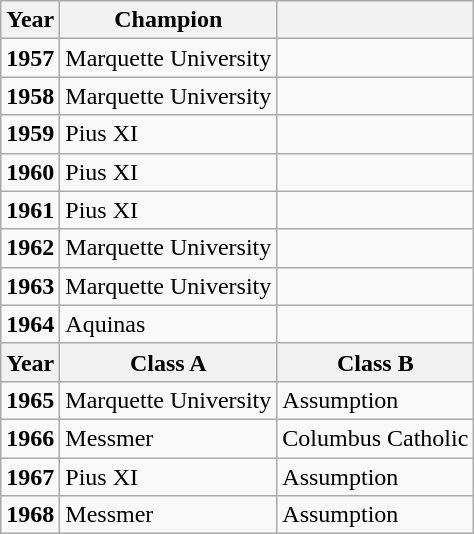<table class="wikitable">
<tr>
<th>Year</th>
<th>Champion</th>
<th></th>
</tr>
<tr>
<td><strong>1957</strong></td>
<td>Marquette University</td>
<td></td>
</tr>
<tr>
<td><strong>1958</strong></td>
<td>Marquette University</td>
<td></td>
</tr>
<tr>
<td><strong>1959</strong></td>
<td>Pius XI</td>
<td></td>
</tr>
<tr>
<td><strong>1960</strong></td>
<td>Pius XI</td>
<td></td>
</tr>
<tr>
<td><strong>1961</strong></td>
<td>Pius XI</td>
<td></td>
</tr>
<tr>
<td><strong>1962</strong></td>
<td>Marquette University</td>
<td></td>
</tr>
<tr>
<td><strong>1963</strong></td>
<td>Marquette University</td>
<td></td>
</tr>
<tr>
<td><strong>1964</strong></td>
<td>Aquinas</td>
<td></td>
</tr>
<tr>
<th>Year</th>
<th>Class A</th>
<th>Class B</th>
</tr>
<tr>
<td><strong>1965</strong></td>
<td>Marquette University</td>
<td>Assumption</td>
</tr>
<tr>
<td><strong>1966</strong></td>
<td>Messmer</td>
<td>Columbus Catholic</td>
</tr>
<tr>
<td><strong>1967</strong></td>
<td>Pius XI</td>
<td>Assumption</td>
</tr>
<tr>
<td><strong>1968</strong></td>
<td>Messmer</td>
<td>Assumption</td>
</tr>
</table>
